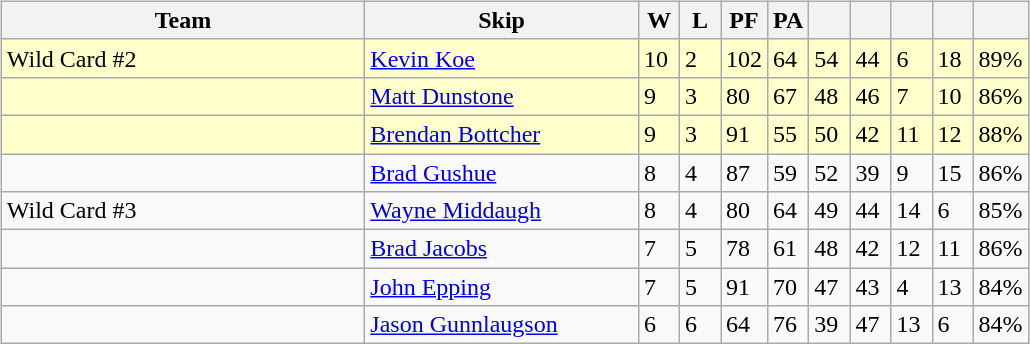<table>
<tr>
<td style="width:10%; vertical-align:top;"><br><table class="wikitable">
<tr>
<th width=235>Team</th>
<th width=175>Skip</th>
<th width=20>W</th>
<th width=20>L</th>
<th width=20>PF</th>
<th width=20>PA</th>
<th width=20></th>
<th width=20></th>
<th width=20></th>
<th width=20></th>
<th width=20></th>
</tr>
<tr bgcolor=#ffffcc>
<td> Wild Card #2</td>
<td><a href='#'>Kevin Koe</a></td>
<td>10</td>
<td>2</td>
<td>102</td>
<td>64</td>
<td>54</td>
<td>44</td>
<td>6</td>
<td>18</td>
<td>89%</td>
</tr>
<tr bgcolor=#ffffcc>
<td></td>
<td><a href='#'>Matt Dunstone</a></td>
<td>9</td>
<td>3</td>
<td>80</td>
<td>67</td>
<td>48</td>
<td>46</td>
<td>7</td>
<td>10</td>
<td>86%</td>
</tr>
<tr bgcolor=#ffffcc>
<td></td>
<td><a href='#'>Brendan Bottcher</a></td>
<td>9</td>
<td>3</td>
<td>91</td>
<td>55</td>
<td>50</td>
<td>42</td>
<td>11</td>
<td>12</td>
<td>88%</td>
</tr>
<tr>
<td></td>
<td><a href='#'>Brad Gushue</a></td>
<td>8</td>
<td>4</td>
<td>87</td>
<td>59</td>
<td>52</td>
<td>39</td>
<td>9</td>
<td>15</td>
<td>86%</td>
</tr>
<tr>
<td> Wild Card #3</td>
<td><a href='#'>Wayne Middaugh</a></td>
<td>8</td>
<td>4</td>
<td>80</td>
<td>64</td>
<td>49</td>
<td>44</td>
<td>14</td>
<td>6</td>
<td>85%</td>
</tr>
<tr>
<td></td>
<td><a href='#'>Brad Jacobs</a></td>
<td>7</td>
<td>5</td>
<td>78</td>
<td>61</td>
<td>48</td>
<td>42</td>
<td>12</td>
<td>11</td>
<td>86%</td>
</tr>
<tr>
<td></td>
<td><a href='#'>John Epping</a></td>
<td>7</td>
<td>5</td>
<td>91</td>
<td>70</td>
<td>47</td>
<td>43</td>
<td>4</td>
<td>13</td>
<td>84%</td>
</tr>
<tr>
<td></td>
<td><a href='#'>Jason Gunnlaugson</a></td>
<td>6</td>
<td>6</td>
<td>64</td>
<td>76</td>
<td>39</td>
<td>47</td>
<td>13</td>
<td>6</td>
<td>84%</td>
</tr>
</table>
</td>
</tr>
</table>
